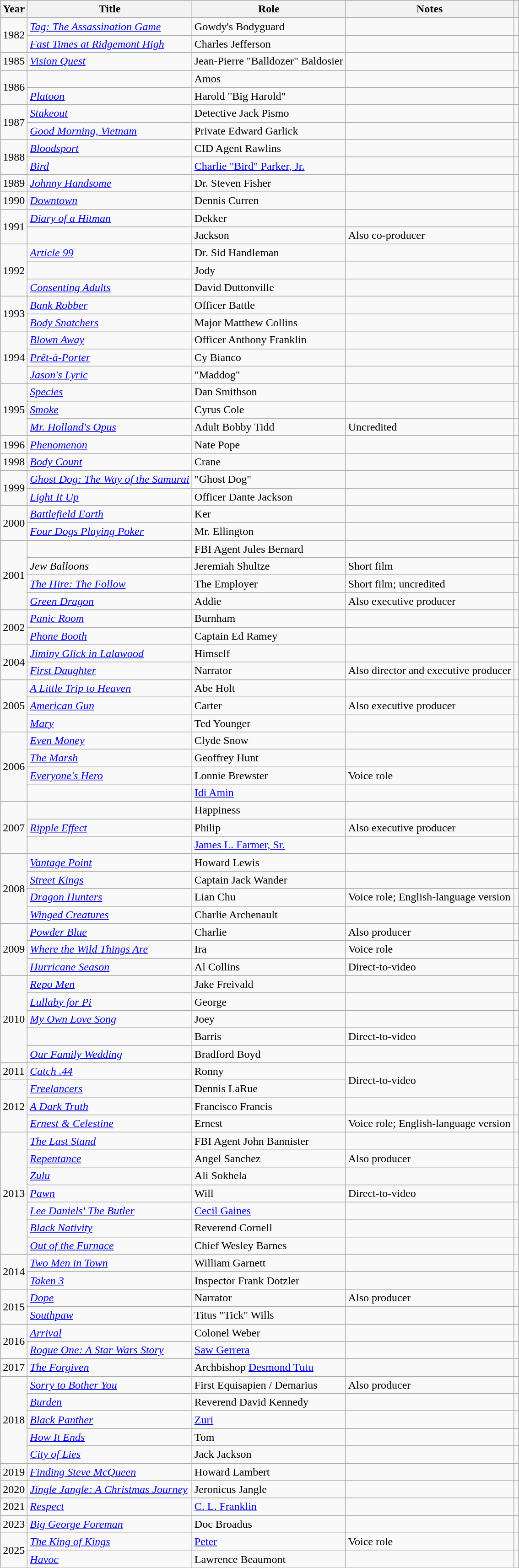<table class="wikitable sortable">
<tr>
<th>Year</th>
<th>Title</th>
<th>Role</th>
<th>Notes</th>
<th></th>
</tr>
<tr>
<td rowspan="2">1982</td>
<td><em><a href='#'>Tag: The Assassination Game</a></em></td>
<td>Gowdy's Bodyguard</td>
<td></td>
<td></td>
</tr>
<tr>
<td><em><a href='#'>Fast Times at Ridgemont High</a></em></td>
<td>Charles Jefferson</td>
<td></td>
<td></td>
</tr>
<tr>
<td>1985</td>
<td><em><a href='#'>Vision Quest</a></em></td>
<td>Jean-Pierre "Balldozer" Baldosier</td>
<td></td>
<td></td>
</tr>
<tr>
<td rowspan="2">1986</td>
<td><em></em></td>
<td>Amos</td>
<td></td>
<td></td>
</tr>
<tr>
<td><em><a href='#'>Platoon</a></em></td>
<td>Harold "Big Harold"</td>
<td></td>
<td></td>
</tr>
<tr>
<td rowspan="2">1987</td>
<td><em><a href='#'>Stakeout</a></em></td>
<td>Detective Jack Pismo</td>
<td></td>
<td></td>
</tr>
<tr>
<td><em><a href='#'>Good Morning, Vietnam</a></em></td>
<td>Private Edward Garlick</td>
<td></td>
<td></td>
</tr>
<tr>
<td rowspan="2">1988</td>
<td><em><a href='#'>Bloodsport</a></em></td>
<td>CID Agent Rawlins</td>
<td></td>
<td></td>
</tr>
<tr>
<td><em><a href='#'>Bird</a></em></td>
<td><a href='#'>Charlie "Bird" Parker, Jr.</a></td>
<td></td>
<td></td>
</tr>
<tr>
<td>1989</td>
<td><em><a href='#'>Johnny Handsome</a></em></td>
<td>Dr. Steven Fisher</td>
<td></td>
<td></td>
</tr>
<tr>
<td>1990</td>
<td><em><a href='#'>Downtown</a></em></td>
<td>Dennis Curren</td>
<td></td>
<td></td>
</tr>
<tr>
<td rowspan="2">1991</td>
<td><em><a href='#'>Diary of a Hitman</a></em></td>
<td>Dekker</td>
<td></td>
<td></td>
</tr>
<tr>
<td><em></em></td>
<td>Jackson</td>
<td>Also co-producer</td>
<td></td>
</tr>
<tr>
<td rowspan="3">1992</td>
<td><em><a href='#'>Article 99</a></em></td>
<td>Dr. Sid Handleman</td>
<td></td>
<td></td>
</tr>
<tr>
<td><em></em></td>
<td>Jody</td>
<td></td>
<td></td>
</tr>
<tr>
<td><em><a href='#'>Consenting Adults</a></em></td>
<td>David Duttonville</td>
<td></td>
<td></td>
</tr>
<tr>
<td rowspan="2">1993</td>
<td><em><a href='#'>Bank Robber</a></em></td>
<td>Officer Battle</td>
<td></td>
<td></td>
</tr>
<tr>
<td><em><a href='#'>Body Snatchers</a></em></td>
<td>Major Matthew Collins</td>
<td></td>
<td></td>
</tr>
<tr>
<td rowspan="3">1994</td>
<td><em><a href='#'>Blown Away</a></em></td>
<td>Officer Anthony Franklin</td>
<td></td>
<td></td>
</tr>
<tr>
<td><em><a href='#'>Prêt-à-Porter</a></em></td>
<td>Cy Bianco</td>
<td></td>
<td></td>
</tr>
<tr>
<td><em><a href='#'>Jason's Lyric</a></em></td>
<td>"Maddog"</td>
<td></td>
<td></td>
</tr>
<tr>
<td rowspan="3">1995</td>
<td><em><a href='#'>Species</a></em></td>
<td>Dan Smithson</td>
<td></td>
<td></td>
</tr>
<tr>
<td><em><a href='#'>Smoke</a></em></td>
<td>Cyrus Cole</td>
<td></td>
<td></td>
</tr>
<tr>
<td><em><a href='#'>Mr. Holland's Opus</a></em></td>
<td>Adult Bobby Tidd</td>
<td>Uncredited</td>
<td></td>
</tr>
<tr>
<td>1996</td>
<td><em><a href='#'>Phenomenon</a></em></td>
<td>Nate Pope</td>
<td></td>
<td></td>
</tr>
<tr>
<td>1998</td>
<td><em><a href='#'>Body Count</a></em></td>
<td>Crane</td>
<td></td>
<td></td>
</tr>
<tr>
<td rowspan="2">1999</td>
<td><em><a href='#'>Ghost Dog: The Way of the Samurai</a></em></td>
<td>"Ghost Dog"</td>
<td></td>
<td></td>
</tr>
<tr>
<td><em><a href='#'>Light It Up</a></em></td>
<td>Officer Dante Jackson</td>
<td></td>
<td></td>
</tr>
<tr>
<td rowspan="2">2000</td>
<td><em><a href='#'>Battlefield Earth</a></em></td>
<td>Ker</td>
<td></td>
<td></td>
</tr>
<tr>
<td><em><a href='#'>Four Dogs Playing Poker</a></em></td>
<td>Mr. Ellington</td>
<td></td>
<td></td>
</tr>
<tr>
<td rowspan="4">2001</td>
<td><em></em></td>
<td>FBI Agent Jules Bernard</td>
<td></td>
<td></td>
</tr>
<tr>
<td><em>Jew Balloons</em></td>
<td>Jeremiah Shultze</td>
<td>Short film</td>
<td></td>
</tr>
<tr>
<td><em><a href='#'>The Hire: The Follow</a></em></td>
<td>The Employer</td>
<td>Short film; uncredited</td>
<td></td>
</tr>
<tr>
<td><em><a href='#'>Green Dragon</a></em></td>
<td>Addie</td>
<td>Also executive producer</td>
<td></td>
</tr>
<tr>
<td rowspan="2">2002</td>
<td><em><a href='#'>Panic Room</a></em></td>
<td>Burnham</td>
<td></td>
<td></td>
</tr>
<tr>
<td><em><a href='#'>Phone Booth</a></em></td>
<td>Captain Ed Ramey</td>
<td></td>
<td></td>
</tr>
<tr>
<td rowspan="2">2004</td>
<td><em><a href='#'>Jiminy Glick in Lalawood</a></em></td>
<td>Himself</td>
<td></td>
<td></td>
</tr>
<tr>
<td><em><a href='#'>First Daughter</a></em></td>
<td>Narrator</td>
<td>Also director and executive producer</td>
<td></td>
</tr>
<tr>
<td rowspan="3">2005</td>
<td><em><a href='#'>A Little Trip to Heaven</a></em></td>
<td>Abe Holt</td>
<td></td>
<td></td>
</tr>
<tr>
<td><em><a href='#'>American Gun</a></em></td>
<td>Carter</td>
<td>Also executive producer</td>
<td></td>
</tr>
<tr>
<td><em><a href='#'>Mary</a></em></td>
<td>Ted Younger</td>
<td></td>
<td></td>
</tr>
<tr>
<td rowspan="4">2006</td>
<td><em><a href='#'>Even Money</a></em></td>
<td>Clyde Snow</td>
<td></td>
<td></td>
</tr>
<tr>
<td><em><a href='#'>The Marsh</a></em></td>
<td>Geoffrey Hunt</td>
<td></td>
<td></td>
</tr>
<tr>
<td><em><a href='#'>Everyone's Hero</a></em></td>
<td>Lonnie Brewster</td>
<td>Voice role</td>
<td></td>
</tr>
<tr>
<td><em></em></td>
<td><a href='#'>Idi Amin</a></td>
<td></td>
<td></td>
</tr>
<tr>
<td rowspan="3">2007</td>
<td><em></em></td>
<td>Happiness</td>
<td></td>
<td></td>
</tr>
<tr>
<td><em><a href='#'>Ripple Effect</a></em></td>
<td>Philip</td>
<td>Also executive producer</td>
<td></td>
</tr>
<tr>
<td><em></em></td>
<td><a href='#'>James L. Farmer, Sr.</a></td>
<td></td>
<td></td>
</tr>
<tr>
<td rowspan="4">2008</td>
<td><em><a href='#'>Vantage Point</a></em></td>
<td>Howard Lewis</td>
<td></td>
<td></td>
</tr>
<tr>
<td><em><a href='#'>Street Kings</a></em></td>
<td>Captain Jack Wander</td>
<td></td>
<td></td>
</tr>
<tr>
<td><em><a href='#'>Dragon Hunters</a></em></td>
<td>Lian Chu</td>
<td>Voice role; English-language version</td>
<td></td>
</tr>
<tr>
<td><em><a href='#'>Winged Creatures</a></em></td>
<td>Charlie Archenault</td>
<td></td>
<td></td>
</tr>
<tr>
<td rowspan="3">2009</td>
<td><em><a href='#'>Powder Blue</a></em></td>
<td>Charlie</td>
<td>Also producer</td>
<td></td>
</tr>
<tr>
<td><em><a href='#'>Where the Wild Things Are</a></em></td>
<td>Ira</td>
<td>Voice role</td>
<td></td>
</tr>
<tr>
<td><em><a href='#'>Hurricane Season</a></em></td>
<td>Al Collins</td>
<td>Direct-to-video</td>
<td></td>
</tr>
<tr>
<td rowspan="5">2010</td>
<td><em><a href='#'>Repo Men</a></em></td>
<td>Jake Freivald</td>
<td></td>
<td></td>
</tr>
<tr>
<td><em><a href='#'>Lullaby for Pi</a></em></td>
<td>George</td>
<td></td>
<td></td>
</tr>
<tr>
<td><em><a href='#'>My Own Love Song</a></em></td>
<td>Joey</td>
<td></td>
<td></td>
</tr>
<tr>
<td><em></em></td>
<td>Barris</td>
<td>Direct-to-video</td>
<td></td>
</tr>
<tr>
<td><em><a href='#'>Our Family Wedding</a></em></td>
<td>Bradford Boyd</td>
<td></td>
<td></td>
</tr>
<tr>
<td>2011</td>
<td><em><a href='#'>Catch .44</a></em></td>
<td>Ronny</td>
<td rowspan="2">Direct-to-video</td>
<td></td>
</tr>
<tr>
<td rowspan="3">2012</td>
<td><em><a href='#'>Freelancers</a></em></td>
<td>Dennis LaRue</td>
<td></td>
</tr>
<tr>
<td><em><a href='#'>A Dark Truth</a></em></td>
<td>Francisco Francis</td>
<td></td>
<td></td>
</tr>
<tr>
<td><em><a href='#'>Ernest & Celestine</a></em></td>
<td>Ernest</td>
<td>Voice role; English-language version</td>
<td></td>
</tr>
<tr>
<td rowspan="7">2013</td>
<td><em><a href='#'>The Last Stand</a></em></td>
<td>FBI Agent John Bannister</td>
<td></td>
<td></td>
</tr>
<tr>
<td><em><a href='#'>Repentance</a></em></td>
<td>Angel Sanchez</td>
<td>Also producer</td>
<td></td>
</tr>
<tr>
<td><em><a href='#'>Zulu</a></em></td>
<td>Ali Sokhela</td>
<td></td>
<td></td>
</tr>
<tr>
<td><em><a href='#'>Pawn</a></em></td>
<td>Will</td>
<td>Direct-to-video</td>
<td></td>
</tr>
<tr>
<td><em><a href='#'>Lee Daniels' The Butler</a></em></td>
<td><a href='#'>Cecil Gaines</a></td>
<td></td>
<td></td>
</tr>
<tr>
<td><em><a href='#'>Black Nativity</a></em></td>
<td>Reverend Cornell</td>
<td></td>
<td></td>
</tr>
<tr>
<td><em><a href='#'>Out of the Furnace</a></em></td>
<td>Chief Wesley Barnes</td>
<td></td>
<td></td>
</tr>
<tr>
<td rowspan="2">2014</td>
<td><em><a href='#'>Two Men in Town</a></em></td>
<td>William Garnett</td>
<td></td>
<td></td>
</tr>
<tr>
<td><em><a href='#'>Taken 3</a></em></td>
<td>Inspector Frank Dotzler</td>
<td></td>
<td></td>
</tr>
<tr>
<td rowspan="2">2015</td>
<td><em><a href='#'>Dope</a></em></td>
<td>Narrator</td>
<td>Also producer</td>
<td></td>
</tr>
<tr>
<td><em><a href='#'>Southpaw</a></em></td>
<td>Titus "Tick" Wills</td>
<td></td>
<td></td>
</tr>
<tr>
<td rowspan="2">2016</td>
<td><em><a href='#'>Arrival</a></em></td>
<td>Colonel Weber</td>
<td></td>
<td></td>
</tr>
<tr>
<td><em><a href='#'>Rogue One: A Star Wars Story</a></em></td>
<td><a href='#'>Saw Gerrera</a></td>
<td></td>
<td></td>
</tr>
<tr>
<td>2017</td>
<td><em><a href='#'>The Forgiven</a></em></td>
<td>Archbishop <a href='#'>Desmond Tutu</a></td>
<td></td>
<td></td>
</tr>
<tr>
<td rowspan="5">2018</td>
<td><em><a href='#'>Sorry to Bother You</a></em></td>
<td>First Equisapien / Demarius</td>
<td>Also producer</td>
<td></td>
</tr>
<tr>
<td><em><a href='#'>Burden</a></em></td>
<td>Reverend David Kennedy</td>
<td></td>
<td></td>
</tr>
<tr>
<td><em><a href='#'>Black Panther</a></em></td>
<td><a href='#'>Zuri</a></td>
<td></td>
<td></td>
</tr>
<tr>
<td><em><a href='#'>How It Ends</a></em></td>
<td>Tom</td>
<td></td>
<td></td>
</tr>
<tr>
<td><em><a href='#'>City of Lies</a></em></td>
<td>Jack Jackson</td>
<td></td>
<td></td>
</tr>
<tr>
<td>2019</td>
<td><em><a href='#'>Finding Steve McQueen</a></em></td>
<td>Howard Lambert</td>
<td></td>
<td></td>
</tr>
<tr>
<td>2020</td>
<td><em><a href='#'>Jingle Jangle: A Christmas Journey</a></em></td>
<td>Jeronicus Jangle</td>
<td></td>
<td></td>
</tr>
<tr>
<td>2021</td>
<td><em><a href='#'>Respect</a></em></td>
<td><a href='#'>C. L. Franklin</a></td>
<td></td>
<td></td>
</tr>
<tr>
<td>2023</td>
<td><em><a href='#'>Big George Foreman</a></em></td>
<td>Doc Broadus</td>
<td></td>
<td></td>
</tr>
<tr>
<td rowspan="2">2025</td>
<td><em><a href='#'>The King of Kings</a></em></td>
<td><a href='#'>Peter</a></td>
<td>Voice role</td>
<td></td>
</tr>
<tr>
<td><em><a href='#'>Havoc</a></em></td>
<td>Lawrence Beaumont</td>
<td></td>
<td></td>
</tr>
<tr>
</tr>
</table>
